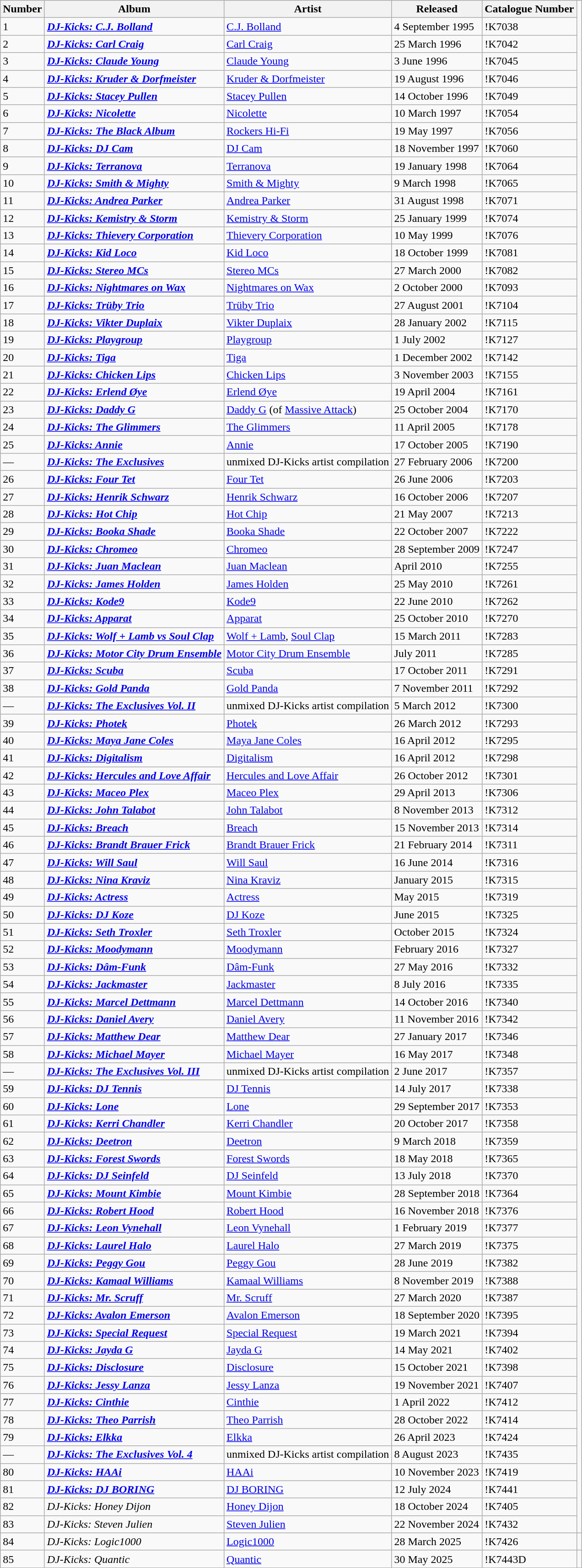<table class="wikitable">
<tr>
<th>Number</th>
<th>Album</th>
<th>Artist</th>
<th>Released</th>
<th>Catalogue Number</th>
</tr>
<tr>
<td>1</td>
<td><strong><em><a href='#'>DJ-Kicks: C.J. Bolland</a></em></strong></td>
<td><a href='#'>C.J. Bolland</a></td>
<td>4 September 1995</td>
<td>!K7038</td>
</tr>
<tr>
<td>2</td>
<td><strong><em><a href='#'>DJ-Kicks: Carl Craig</a></em></strong></td>
<td><a href='#'>Carl Craig</a></td>
<td>25 March 1996</td>
<td>!K7042</td>
</tr>
<tr>
<td>3</td>
<td><strong><em><a href='#'>DJ-Kicks: Claude Young</a></em></strong></td>
<td><a href='#'>Claude Young</a></td>
<td>3 June 1996</td>
<td>!K7045</td>
</tr>
<tr>
<td>4</td>
<td><strong><em><a href='#'>DJ-Kicks: Kruder & Dorfmeister</a></em></strong></td>
<td><a href='#'>Kruder & Dorfmeister</a></td>
<td>19 August 1996</td>
<td>!K7046</td>
</tr>
<tr>
<td>5</td>
<td><strong><em><a href='#'>DJ-Kicks: Stacey Pullen</a></em></strong></td>
<td><a href='#'>Stacey Pullen</a></td>
<td>14 October 1996</td>
<td>!K7049</td>
</tr>
<tr>
<td>6</td>
<td><strong><em><a href='#'>DJ-Kicks: Nicolette</a></em></strong></td>
<td><a href='#'>Nicolette</a></td>
<td>10 March 1997</td>
<td>!K7054</td>
</tr>
<tr>
<td>7</td>
<td><strong><em><a href='#'>DJ-Kicks: The Black Album</a></em></strong></td>
<td><a href='#'>Rockers Hi-Fi</a></td>
<td>19 May 1997</td>
<td>!K7056</td>
</tr>
<tr>
<td>8</td>
<td><strong><em><a href='#'>DJ-Kicks: DJ Cam</a></em></strong></td>
<td><a href='#'>DJ Cam</a></td>
<td>18 November 1997</td>
<td>!K7060</td>
</tr>
<tr>
<td>9</td>
<td><strong><em><a href='#'>DJ-Kicks: Terranova</a></em></strong></td>
<td><a href='#'>Terranova</a></td>
<td>19 January 1998</td>
<td>!K7064</td>
</tr>
<tr>
<td>10</td>
<td><strong><em><a href='#'>DJ-Kicks: Smith & Mighty</a></em></strong></td>
<td><a href='#'>Smith & Mighty</a></td>
<td>9 March 1998</td>
<td>!K7065</td>
</tr>
<tr>
<td>11</td>
<td><strong><em><a href='#'>DJ-Kicks: Andrea Parker</a></em></strong></td>
<td><a href='#'>Andrea Parker</a></td>
<td>31 August 1998</td>
<td>!K7071</td>
</tr>
<tr>
<td>12</td>
<td><strong><em><a href='#'>DJ-Kicks: Kemistry & Storm</a></em></strong></td>
<td><a href='#'>Kemistry & Storm</a></td>
<td>25 January 1999</td>
<td>!K7074</td>
</tr>
<tr>
<td>13</td>
<td><strong><em><a href='#'>DJ-Kicks: Thievery Corporation</a></em></strong></td>
<td><a href='#'>Thievery Corporation</a></td>
<td>10 May 1999</td>
<td>!K7076</td>
</tr>
<tr>
<td>14</td>
<td><strong><em><a href='#'>DJ-Kicks: Kid Loco</a></em></strong></td>
<td><a href='#'>Kid Loco</a></td>
<td>18 October 1999</td>
<td>!K7081</td>
</tr>
<tr>
<td>15</td>
<td><strong><em><a href='#'>DJ-Kicks: Stereo MCs</a></em></strong></td>
<td><a href='#'>Stereo MCs</a></td>
<td>27 March 2000</td>
<td>!K7082</td>
</tr>
<tr>
<td>16</td>
<td><strong><em><a href='#'>DJ-Kicks: Nightmares on Wax</a></em></strong></td>
<td><a href='#'>Nightmares on Wax</a></td>
<td>2 October 2000</td>
<td>!K7093</td>
</tr>
<tr>
<td>17</td>
<td><strong><em><a href='#'>DJ-Kicks: Trüby Trio</a></em></strong></td>
<td><a href='#'>Trüby Trio</a></td>
<td>27 August 2001</td>
<td>!K7104</td>
</tr>
<tr>
<td>18</td>
<td><strong><em><a href='#'>DJ-Kicks: Vikter Duplaix</a></em></strong></td>
<td><a href='#'>Vikter Duplaix</a></td>
<td>28 January 2002</td>
<td>!K7115</td>
</tr>
<tr>
<td>19</td>
<td><strong><em><a href='#'>DJ-Kicks: Playgroup</a></em></strong></td>
<td><a href='#'>Playgroup</a></td>
<td>1 July 2002</td>
<td>!K7127</td>
</tr>
<tr>
<td>20</td>
<td><strong><em><a href='#'>DJ-Kicks: Tiga</a></em></strong></td>
<td><a href='#'>Tiga</a></td>
<td>1 December 2002</td>
<td>!K7142</td>
</tr>
<tr>
<td>21</td>
<td><strong><em><a href='#'>DJ-Kicks: Chicken Lips</a></em></strong></td>
<td><a href='#'>Chicken Lips</a></td>
<td>3 November 2003</td>
<td>!K7155</td>
</tr>
<tr>
<td>22</td>
<td><strong><em><a href='#'>DJ-Kicks: Erlend Øye</a></em></strong></td>
<td><a href='#'>Erlend Øye</a></td>
<td>19 April 2004</td>
<td>!K7161</td>
</tr>
<tr>
<td>23</td>
<td><strong><em><a href='#'>DJ-Kicks: Daddy G</a></em></strong></td>
<td><a href='#'>Daddy G</a> (of <a href='#'>Massive Attack</a>)</td>
<td>25 October 2004</td>
<td>!K7170</td>
</tr>
<tr>
<td>24</td>
<td><strong><em><a href='#'>DJ-Kicks: The Glimmers</a></em></strong></td>
<td><a href='#'>The Glimmers</a></td>
<td>11 April 2005</td>
<td>!K7178</td>
</tr>
<tr>
<td>25</td>
<td><strong><em><a href='#'>DJ-Kicks: Annie</a></em></strong></td>
<td><a href='#'>Annie</a></td>
<td>17 October 2005</td>
<td>!K7190</td>
</tr>
<tr>
<td>—</td>
<td><strong><em><a href='#'>DJ-Kicks: The Exclusives</a></em></strong></td>
<td>unmixed DJ-Kicks artist compilation</td>
<td>27 February 2006</td>
<td>!K7200</td>
</tr>
<tr>
<td>26</td>
<td><strong><em><a href='#'>DJ-Kicks: Four Tet</a></em></strong></td>
<td><a href='#'>Four Tet</a></td>
<td>26 June 2006</td>
<td>!K7203</td>
</tr>
<tr>
<td>27</td>
<td><strong><em><a href='#'>DJ-Kicks: Henrik Schwarz</a></em></strong></td>
<td><a href='#'>Henrik Schwarz</a></td>
<td>16 October 2006</td>
<td>!K7207</td>
</tr>
<tr>
<td>28</td>
<td><strong><em><a href='#'>DJ-Kicks: Hot Chip</a></em></strong></td>
<td><a href='#'>Hot Chip</a></td>
<td>21 May 2007</td>
<td>!K7213</td>
</tr>
<tr>
<td>29</td>
<td><strong><em><a href='#'>DJ-Kicks: Booka Shade</a></em></strong></td>
<td><a href='#'>Booka Shade</a></td>
<td>22 October 2007</td>
<td>!K7222</td>
</tr>
<tr>
<td>30</td>
<td><strong><em><a href='#'>DJ-Kicks: Chromeo</a></em></strong></td>
<td><a href='#'>Chromeo</a></td>
<td>28 September 2009</td>
<td>!K7247</td>
</tr>
<tr>
<td>31</td>
<td><strong><em><a href='#'>DJ-Kicks: Juan Maclean</a></em></strong></td>
<td><a href='#'>Juan Maclean</a></td>
<td>April 2010</td>
<td>!K7255</td>
</tr>
<tr>
<td>32</td>
<td><strong><em><a href='#'>DJ-Kicks: James Holden</a></em></strong></td>
<td><a href='#'>James Holden</a></td>
<td>25 May 2010</td>
<td>!K7261</td>
</tr>
<tr>
<td>33</td>
<td><strong><em><a href='#'>DJ-Kicks: Kode9</a></em></strong></td>
<td><a href='#'>Kode9</a></td>
<td>22 June 2010</td>
<td>!K7262</td>
</tr>
<tr>
<td>34</td>
<td><strong><em><a href='#'>DJ-Kicks: Apparat</a></em></strong></td>
<td><a href='#'>Apparat</a></td>
<td>25 October 2010</td>
<td>!K7270</td>
</tr>
<tr>
<td>35</td>
<td><strong><em><a href='#'>DJ-Kicks: Wolf + Lamb vs Soul Clap</a></em></strong></td>
<td><a href='#'>Wolf + Lamb</a>, <a href='#'>Soul Clap</a></td>
<td>15 March 2011</td>
<td>!K7283</td>
</tr>
<tr>
<td>36</td>
<td><strong><em><a href='#'>DJ-Kicks: Motor City Drum Ensemble</a></em></strong></td>
<td><a href='#'>Motor City Drum Ensemble</a></td>
<td>July 2011</td>
<td>!K7285</td>
</tr>
<tr>
<td>37</td>
<td><strong><em><a href='#'>DJ-Kicks: Scuba</a></em></strong></td>
<td><a href='#'>Scuba</a></td>
<td>17 October 2011</td>
<td>!K7291</td>
</tr>
<tr>
<td>38</td>
<td><strong><em><a href='#'>DJ-Kicks: Gold Panda</a></em></strong></td>
<td><a href='#'>Gold Panda</a></td>
<td>7 November 2011</td>
<td>!K7292</td>
</tr>
<tr>
<td>—</td>
<td><strong><em><a href='#'>DJ-Kicks: The Exclusives Vol. II</a></em></strong></td>
<td>unmixed DJ-Kicks artist compilation</td>
<td>5 March 2012</td>
<td>!K7300</td>
</tr>
<tr>
<td>39</td>
<td><strong><em><a href='#'>DJ-Kicks: Photek</a></em></strong></td>
<td><a href='#'>Photek</a></td>
<td>26 March 2012</td>
<td>!K7293</td>
</tr>
<tr>
<td>40</td>
<td><strong><em><a href='#'>DJ-Kicks: Maya Jane Coles</a></em></strong></td>
<td><a href='#'>Maya Jane Coles</a></td>
<td>16 April 2012</td>
<td>!K7295</td>
</tr>
<tr>
<td>41</td>
<td><strong><em><a href='#'>DJ-Kicks: Digitalism</a></em></strong></td>
<td><a href='#'>Digitalism</a></td>
<td>16 April 2012</td>
<td>!K7298</td>
</tr>
<tr>
<td>42</td>
<td><strong><em><a href='#'>DJ-Kicks: Hercules and Love Affair</a></em></strong></td>
<td><a href='#'>Hercules and Love Affair</a></td>
<td>26 October 2012</td>
<td>!K7301</td>
</tr>
<tr>
<td>43</td>
<td><strong><em><a href='#'>DJ-Kicks: Maceo Plex</a></em></strong></td>
<td><a href='#'>Maceo Plex</a></td>
<td>29 April 2013</td>
<td>!K7306</td>
</tr>
<tr>
<td>44</td>
<td><strong><em><a href='#'>DJ-Kicks: John Talabot</a></em></strong></td>
<td><a href='#'>John Talabot</a></td>
<td>8 November 2013</td>
<td>!K7312</td>
</tr>
<tr>
<td>45</td>
<td><strong><em><a href='#'>DJ-Kicks: Breach</a></em></strong></td>
<td><a href='#'>Breach</a></td>
<td>15 November 2013</td>
<td>!K7314</td>
</tr>
<tr>
<td>46</td>
<td><strong><em><a href='#'>DJ-Kicks: Brandt Brauer Frick</a></em></strong></td>
<td><a href='#'>Brandt Brauer Frick</a></td>
<td>21 February 2014</td>
<td>!K7311</td>
</tr>
<tr>
<td>47</td>
<td><strong><em><a href='#'>DJ-Kicks: Will Saul</a></em></strong></td>
<td><a href='#'>Will Saul</a></td>
<td>16 June 2014</td>
<td>!K7316</td>
</tr>
<tr>
<td>48</td>
<td><strong><em><a href='#'>DJ-Kicks: Nina Kraviz</a></em></strong></td>
<td><a href='#'>Nina Kraviz</a></td>
<td>January 2015</td>
<td>!K7315</td>
</tr>
<tr>
<td>49</td>
<td><strong><em><a href='#'>DJ-Kicks: Actress</a></em></strong></td>
<td><a href='#'>Actress</a></td>
<td>May 2015</td>
<td>!K7319</td>
</tr>
<tr>
<td>50</td>
<td><strong><em><a href='#'>DJ-Kicks: DJ Koze</a></em></strong></td>
<td><a href='#'>DJ Koze</a></td>
<td>June 2015</td>
<td>!K7325</td>
</tr>
<tr>
<td>51</td>
<td><strong><em><a href='#'>DJ-Kicks: Seth Troxler</a></em></strong></td>
<td><a href='#'>Seth Troxler</a></td>
<td>October 2015</td>
<td>!K7324</td>
</tr>
<tr>
<td>52</td>
<td><strong><em><a href='#'>DJ-Kicks: Moodymann</a></em></strong></td>
<td><a href='#'>Moodymann</a></td>
<td>February 2016</td>
<td>!K7327</td>
</tr>
<tr>
<td>53</td>
<td><strong><em><a href='#'>DJ-Kicks: Dâm-Funk</a></em></strong></td>
<td><a href='#'>Dâm-Funk</a></td>
<td>27 May 2016</td>
<td>!K7332</td>
</tr>
<tr>
<td>54</td>
<td><strong><em><a href='#'>DJ-Kicks: Jackmaster</a></em></strong></td>
<td><a href='#'>Jackmaster</a></td>
<td>8 July 2016</td>
<td>!K7335</td>
</tr>
<tr>
<td>55</td>
<td><strong><em><a href='#'>DJ-Kicks: Marcel Dettmann</a></em></strong></td>
<td><a href='#'>Marcel Dettmann</a></td>
<td>14 October 2016</td>
<td>!K7340</td>
</tr>
<tr>
<td>56</td>
<td><strong><em><a href='#'>DJ-Kicks: Daniel Avery</a></em></strong></td>
<td><a href='#'>Daniel Avery</a></td>
<td>11 November 2016</td>
<td>!K7342</td>
</tr>
<tr>
<td>57</td>
<td><strong><em><a href='#'>DJ-Kicks: Matthew Dear</a></em></strong></td>
<td><a href='#'>Matthew Dear</a></td>
<td>27 January 2017</td>
<td>!K7346</td>
</tr>
<tr>
<td>58</td>
<td><strong><em><a href='#'>DJ-Kicks: Michael Mayer</a></em></strong></td>
<td><a href='#'>Michael Mayer</a></td>
<td>16 May 2017</td>
<td>!K7348</td>
</tr>
<tr>
<td>—</td>
<td><strong><em><a href='#'>DJ-Kicks: The Exclusives Vol. III</a></em></strong></td>
<td>unmixed DJ-Kicks artist compilation</td>
<td>2 June 2017</td>
<td>!K7357</td>
</tr>
<tr>
<td>59</td>
<td><strong><em><a href='#'>DJ-Kicks: DJ Tennis</a></em></strong></td>
<td><a href='#'>DJ Tennis</a></td>
<td>14 July 2017</td>
<td>!K7338</td>
</tr>
<tr>
<td>60</td>
<td><strong><em><a href='#'>DJ-Kicks: Lone</a></em></strong></td>
<td><a href='#'>Lone</a></td>
<td>29 September 2017</td>
<td>!K7353</td>
</tr>
<tr>
<td>61</td>
<td><strong><em><a href='#'>DJ-Kicks: Kerri Chandler</a></em></strong></td>
<td><a href='#'>Kerri Chandler</a></td>
<td>20 October 2017</td>
<td>!K7358</td>
</tr>
<tr>
<td>62</td>
<td><strong><em><a href='#'>DJ-Kicks: Deetron</a></em></strong></td>
<td><a href='#'>Deetron</a></td>
<td>9 March 2018</td>
<td>!K7359</td>
</tr>
<tr>
<td>63</td>
<td><strong><em><a href='#'>DJ-Kicks: Forest Swords</a></em></strong></td>
<td><a href='#'>Forest Swords</a></td>
<td>18 May 2018</td>
<td>!K7365</td>
</tr>
<tr>
<td>64</td>
<td><strong><em><a href='#'>DJ-Kicks: DJ Seinfeld</a></em></strong></td>
<td><a href='#'>DJ Seinfeld</a></td>
<td>13 July 2018</td>
<td>!K7370</td>
</tr>
<tr>
<td>65</td>
<td><strong><em><a href='#'>DJ-Kicks: Mount Kimbie</a></em></strong></td>
<td><a href='#'>Mount Kimbie</a></td>
<td>28 September 2018</td>
<td>!K7364</td>
</tr>
<tr>
<td>66</td>
<td><strong><em><a href='#'>DJ-Kicks: Robert Hood</a></em></strong></td>
<td><a href='#'>Robert Hood</a></td>
<td>16 November 2018</td>
<td>!K7376</td>
</tr>
<tr>
<td>67</td>
<td><strong><em><a href='#'>DJ-Kicks: Leon Vynehall</a></em></strong></td>
<td><a href='#'>Leon Vynehall</a></td>
<td>1 February 2019</td>
<td>!K7377</td>
</tr>
<tr>
<td>68</td>
<td><strong><em><a href='#'>DJ-Kicks: Laurel Halo</a></em></strong></td>
<td><a href='#'>Laurel Halo</a></td>
<td>27 March 2019</td>
<td>!K7375</td>
</tr>
<tr>
<td>69</td>
<td><strong><em><a href='#'>DJ-Kicks: Peggy Gou</a></em></strong></td>
<td><a href='#'>Peggy Gou</a></td>
<td>28 June 2019</td>
<td>!K7382</td>
</tr>
<tr>
<td>70</td>
<td><strong><em><a href='#'>DJ-Kicks: Kamaal Williams</a></em></strong></td>
<td><a href='#'>Kamaal Williams</a></td>
<td>8 November 2019</td>
<td>!K7388</td>
</tr>
<tr>
<td>71</td>
<td><strong><em><a href='#'>DJ-Kicks: Mr. Scruff</a></em></strong></td>
<td><a href='#'>Mr. Scruff</a></td>
<td>27 March 2020</td>
<td>!K7387</td>
</tr>
<tr>
<td>72</td>
<td><strong><em><a href='#'>DJ-Kicks: Avalon Emerson</a></em></strong></td>
<td><a href='#'>Avalon Emerson</a></td>
<td>18 September 2020</td>
<td>!K7395</td>
</tr>
<tr>
<td>73</td>
<td><strong><em><a href='#'>DJ-Kicks: Special Request</a></em></strong></td>
<td><a href='#'>Special Request</a></td>
<td>19 March 2021</td>
<td>!K7394</td>
</tr>
<tr>
<td>74</td>
<td><strong><em><a href='#'>DJ-Kicks: Jayda G</a></em></strong></td>
<td><a href='#'>Jayda G</a></td>
<td>14 May 2021</td>
<td>!K7402</td>
</tr>
<tr>
<td>75</td>
<td><strong><em><a href='#'>DJ-Kicks: Disclosure</a></em></strong></td>
<td><a href='#'>Disclosure</a></td>
<td>15 October 2021</td>
<td>!K7398</td>
</tr>
<tr>
<td>76</td>
<td><strong><em><a href='#'>DJ-Kicks: Jessy Lanza</a></em></strong></td>
<td><a href='#'>Jessy Lanza</a></td>
<td>19 November 2021</td>
<td>!K7407</td>
</tr>
<tr>
<td>77</td>
<td><strong><em><a href='#'>DJ-Kicks: Cinthie</a></em></strong></td>
<td><a href='#'>Cinthie</a></td>
<td>1 April 2022</td>
<td>!K7412</td>
</tr>
<tr>
<td>78</td>
<td><strong><em><a href='#'>DJ-Kicks: Theo Parrish</a></em></strong></td>
<td><a href='#'>Theo Parrish</a></td>
<td>28 October 2022</td>
<td>!K7414</td>
</tr>
<tr>
<td>79</td>
<td><strong><em><a href='#'>DJ-Kicks: Elkka</a></em></strong></td>
<td><a href='#'>Elkka</a></td>
<td>26 April 2023</td>
<td>!K7424</td>
</tr>
<tr>
<td>—</td>
<td><strong><em><a href='#'>DJ-Kicks: The Exclusives Vol. 4</a></em></strong></td>
<td>unmixed DJ-Kicks artist compilation</td>
<td>8 August 2023</td>
<td>!K7435</td>
</tr>
<tr>
<td>80</td>
<td><strong><em><a href='#'>DJ-Kicks: HAAi</a></em></strong></td>
<td><a href='#'>HAAi</a></td>
<td>10 November 2023</td>
<td>!K7419</td>
</tr>
<tr>
<td>81</td>
<td><strong><em><a href='#'>DJ-Kicks: DJ BORING</a></em></strong></td>
<td><a href='#'>DJ BORING</a></td>
<td>12 July 2024</td>
<td>!K7441</td>
</tr>
<tr>
<td>82</td>
<td><em>DJ-Kicks: Honey Dijon</em></td>
<td><a href='#'>Honey Dijon</a></td>
<td>18 October 2024</td>
<td>!K7405</td>
</tr>
<tr>
<td>83</td>
<td><em>DJ-Kicks: Steven Julien</em></td>
<td><a href='#'>Steven Julien</a></td>
<td>22 November 2024</td>
<td>!K7432</td>
</tr>
<tr>
<td>84</td>
<td><em>DJ-Kicks: Logic1000</em></td>
<td><a href='#'>Logic1000</a></td>
<td>28 March 2025</td>
<td>!K7426</td>
<td></td>
</tr>
<tr>
<td>85</td>
<td><em>DJ-Kicks: Quantic</em></td>
<td><a href='#'>Quantic</a></td>
<td>30 May 2025</td>
<td>!K7443D</td>
</tr>
</table>
